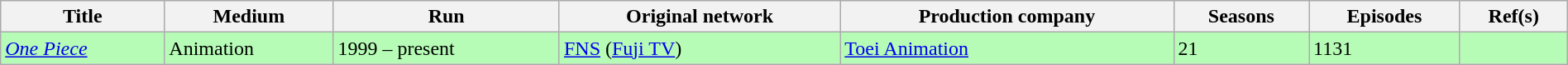<table class="wikitable" style="width:100%;" style="font-size: 100%;">
<tr style="text-align:center;">
<th>Title</th>
<th>Medium</th>
<th>Run</th>
<th>Original network</th>
<th>Production company</th>
<th>Seasons</th>
<th>Episodes</th>
<th>Ref(s)</th>
</tr>
<tr style="background:#b6fcb6;" span>
<td><em><a href='#'>One Piece</a></em></td>
<td>Animation</td>
<td>1999 – present</td>
<td><a href='#'>FNS</a> (<a href='#'>Fuji TV</a>)</td>
<td><a href='#'>Toei Animation</a></td>
<td>21</td>
<td>1131</td>
<td></td>
</tr>
</table>
